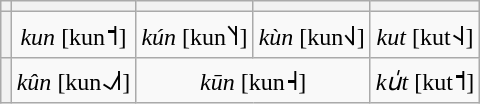<table class="wikitable" style="text-align:center; margin:auto; clear:both;">
<tr>
<th></th>
<th></th>
<th></th>
<th></th>
<th></th>
</tr>
<tr style="vertical-align:top;">
<th></th>
<td> <em>kun</em> [kun<big>˦</big>]<br></td>
<td> <em>kún</em> [kun<big>˥˧</big>]<br></td>
<td> <em>kùn</em> [kun<big>˧˩</big>]<br></td>
<td> <em>kut</em> [kut<big>˧˨</big>]<br></td>
</tr>
<tr style="vertical-align:top;">
<th></th>
<td> <em>kûn</em> [kun<big>˨˩˦</big>]<br></td>
<td colspan="2"> <em>kūn</em> [kun<big>˧</big>]<br></td>
<td> <em>ku̍t</em> [kut<big>˦</big>]<br></td>
</tr>
</table>
